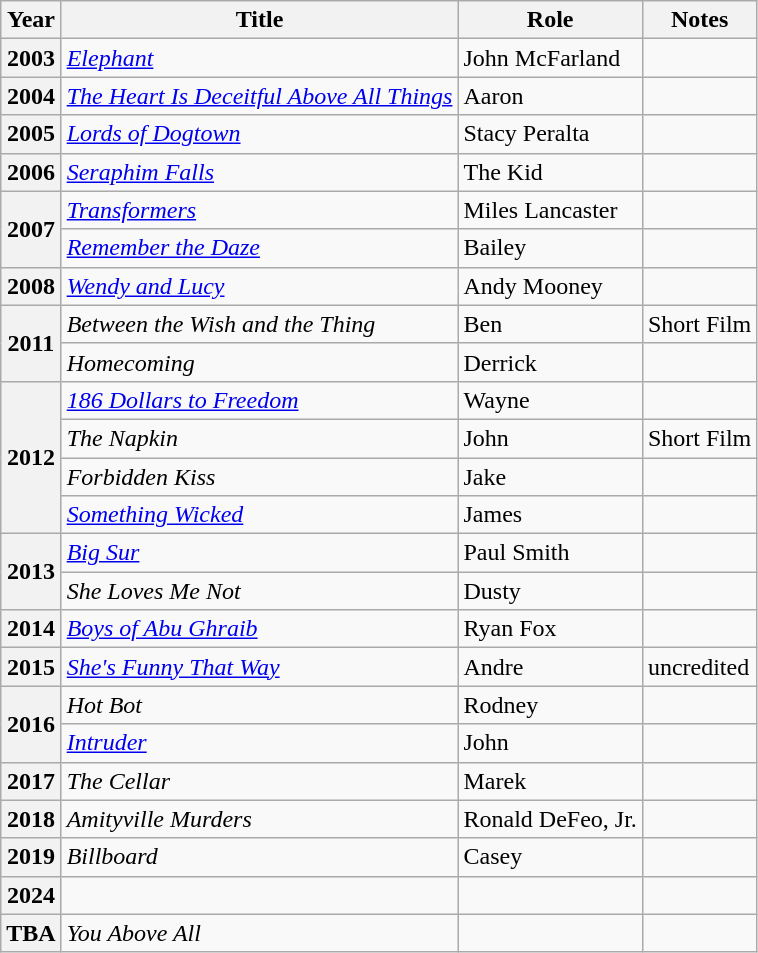<table class="wikitable sortable plainrowheaders">
<tr>
<th>Year</th>
<th>Title</th>
<th>Role</th>
<th class="unsortable">Notes</th>
</tr>
<tr>
<th scope="row">2003</th>
<td><em><a href='#'>Elephant</a></em></td>
<td>John McFarland</td>
<td></td>
</tr>
<tr>
<th scope="row">2004</th>
<td><em><a href='#'>The Heart Is Deceitful Above All Things</a></em></td>
<td>Aaron</td>
<td></td>
</tr>
<tr>
<th scope="row">2005</th>
<td><em><a href='#'>Lords of Dogtown</a></em></td>
<td>Stacy Peralta</td>
<td></td>
</tr>
<tr>
<th scope="row">2006</th>
<td><em><a href='#'>Seraphim Falls</a></em></td>
<td>The Kid</td>
<td></td>
</tr>
<tr>
<th scope="row" rowspan="2">2007</th>
<td><em><a href='#'>Transformers</a></em></td>
<td>Miles Lancaster</td>
<td></td>
</tr>
<tr>
<td><em><a href='#'>Remember the Daze</a></em></td>
<td>Bailey</td>
<td></td>
</tr>
<tr>
<th scope="row">2008</th>
<td><em><a href='#'>Wendy and Lucy</a></em></td>
<td>Andy Mooney</td>
<td></td>
</tr>
<tr>
<th scope="row" rowspan="2">2011</th>
<td><em>Between the Wish and the Thing</em></td>
<td>Ben</td>
<td>Short Film</td>
</tr>
<tr>
<td><em>Homecoming</em></td>
<td>Derrick</td>
<td></td>
</tr>
<tr>
<th scope="row" rowspan="4">2012</th>
<td><em><a href='#'>186 Dollars to Freedom</a></em></td>
<td>Wayne</td>
<td></td>
</tr>
<tr>
<td><em>The Napkin</em></td>
<td>John</td>
<td>Short Film</td>
</tr>
<tr>
<td><em>Forbidden Kiss</em></td>
<td>Jake</td>
<td></td>
</tr>
<tr>
<td><em><a href='#'>Something Wicked</a></em></td>
<td>James</td>
<td></td>
</tr>
<tr>
<th scope="row"  rowspan="2">2013</th>
<td><em><a href='#'>Big Sur</a></em></td>
<td>Paul Smith</td>
<td></td>
</tr>
<tr>
<td><em>She Loves Me Not</em></td>
<td>Dusty </td>
<td></td>
</tr>
<tr>
<th scope="row">2014</th>
<td><em><a href='#'>Boys of Abu Ghraib</a></em></td>
<td>Ryan Fox</td>
<td></td>
</tr>
<tr>
<th scope="row">2015</th>
<td><em><a href='#'>She's Funny That Way</a></em></td>
<td>Andre</td>
<td>uncredited</td>
</tr>
<tr>
<th scope="row" rowspan="2">2016</th>
<td><em>Hot Bot</em></td>
<td>Rodney</td>
<td></td>
</tr>
<tr>
<td><em><a href='#'>Intruder</a></em></td>
<td>John</td>
<td></td>
</tr>
<tr>
<th scope="row">2017</th>
<td><em>The Cellar</em></td>
<td>Marek</td>
<td></td>
</tr>
<tr>
<th scope="row">2018</th>
<td><em>Amityville Murders</em></td>
<td>Ronald DeFeo, Jr.</td>
<td></td>
</tr>
<tr>
<th scope="row">2019</th>
<td><em>Billboard</em></td>
<td>Casey</td>
<td></td>
</tr>
<tr>
<th scope="row">2024</th>
<td></td>
<td></td>
</tr>
<tr>
<th scope="row">TBA</th>
<td><em>You Above All</em></td>
<td></td>
<td></td>
</tr>
</table>
